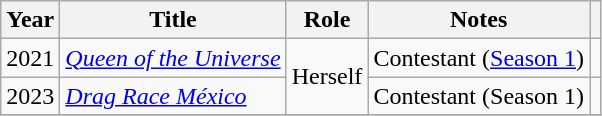<table class="wikitable">
<tr>
<th>Year</th>
<th>Title</th>
<th>Role</th>
<th>Notes</th>
<th style="text-align: center;" class="unsortable"></th>
</tr>
<tr>
<td>2021</td>
<td><em><a href='#'>Queen of the Universe</a></em></td>
<td rowspan="2">Herself</td>
<td>Contestant (<a href='#'>Season 1</a>)</td>
<td></td>
</tr>
<tr>
<td>2023</td>
<td><em><a href='#'>Drag Race México</a></em></td>
<td>Contestant (Season 1)</td>
<td></td>
</tr>
<tr>
</tr>
</table>
